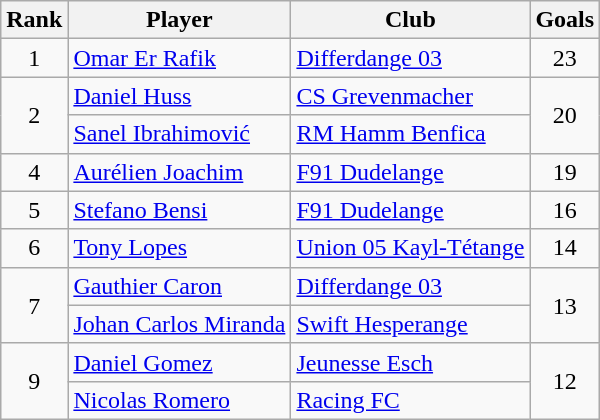<table class="wikitable" style="text-align:center">
<tr>
<th>Rank</th>
<th>Player</th>
<th>Club</th>
<th>Goals</th>
</tr>
<tr>
<td>1</td>
<td align="left"> <a href='#'>Omar Er Rafik</a></td>
<td align="left"><a href='#'>Differdange 03</a></td>
<td>23</td>
</tr>
<tr>
<td rowspan="2">2</td>
<td align="left"> <a href='#'>Daniel Huss</a></td>
<td align="left"><a href='#'>CS Grevenmacher</a></td>
<td rowspan="2">20</td>
</tr>
<tr>
<td align="left"> <a href='#'>Sanel Ibrahimović</a></td>
<td align="left"><a href='#'>RM Hamm Benfica</a></td>
</tr>
<tr>
<td>4</td>
<td align="left"> <a href='#'>Aurélien Joachim</a></td>
<td align="left"><a href='#'>F91 Dudelange</a></td>
<td>19</td>
</tr>
<tr>
<td>5</td>
<td align="left"> <a href='#'>Stefano Bensi</a></td>
<td align="left"><a href='#'>F91 Dudelange</a></td>
<td>16</td>
</tr>
<tr>
<td>6</td>
<td align="left"> <a href='#'>Tony Lopes</a></td>
<td align="left"><a href='#'>Union 05 Kayl-Tétange</a></td>
<td>14</td>
</tr>
<tr>
<td rowspan="2">7</td>
<td align="left"> <a href='#'>Gauthier Caron</a></td>
<td align="left"><a href='#'>Differdange 03</a></td>
<td rowspan="2">13</td>
</tr>
<tr>
<td align="left"> <a href='#'>Johan Carlos Miranda</a></td>
<td align="left"><a href='#'>Swift Hesperange</a></td>
</tr>
<tr>
<td rowspan="2">9</td>
<td align="left"> <a href='#'>Daniel Gomez</a></td>
<td align="left"><a href='#'>Jeunesse Esch</a></td>
<td rowspan="2">12</td>
</tr>
<tr>
<td align="left"> <a href='#'>Nicolas Romero</a></td>
<td align="left"><a href='#'>Racing FC</a></td>
</tr>
</table>
